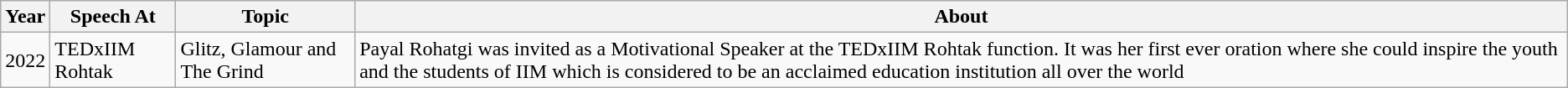<table class="wikitable">
<tr>
<th>Year</th>
<th>Speech At</th>
<th>Topic</th>
<th>About</th>
</tr>
<tr>
<td>2022</td>
<td>TEDxIIM Rohtak</td>
<td>Glitz, Glamour and The Grind </td>
<td>Payal Rohatgi was invited as a Motivational Speaker at the TEDxIIM Rohtak function. It was her first ever oration where she could inspire the youth and the students of IIM which is considered to be an acclaimed education institution all over the world</td>
</tr>
</table>
